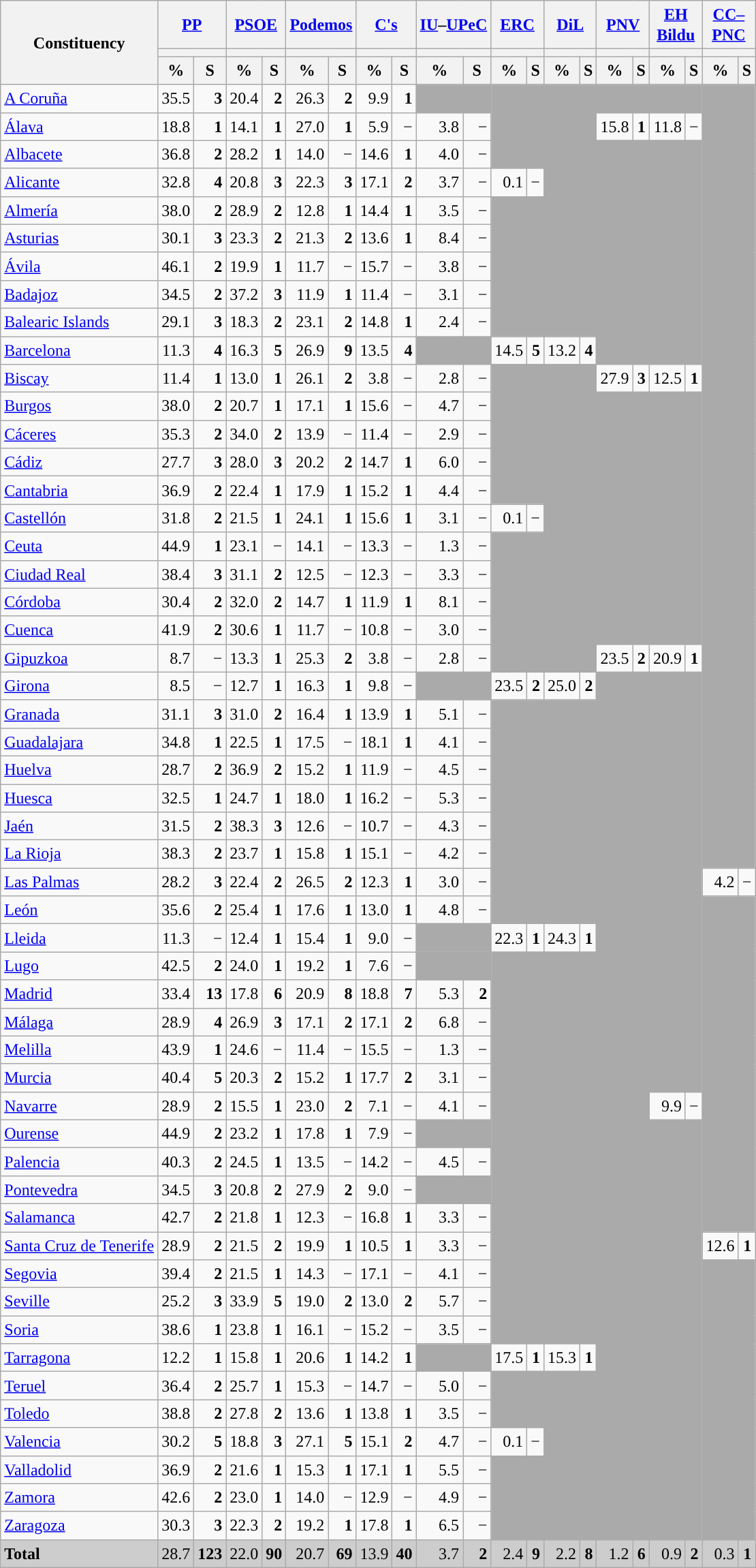<table class="wikitable sortable" style="text-align:right; line-height:20px;">
<tr>
<th rowspan="3">Constituency</th>
<th colspan="2" width="30px" class="unsortable"><a href='#'>PP</a></th>
<th colspan="2" width="30px" class="unsortable"><a href='#'>PSOE</a></th>
<th colspan="2" width="30px" class="unsortable"><a href='#'>Podemos</a></th>
<th colspan="2" width="30px" class="unsortable"><a href='#'>C's</a></th>
<th colspan="2" width="30px" class="unsortable"><a href='#'>IU</a>–<a href='#'>UPeC</a></th>
<th colspan="2" width="30px" class="unsortable"><a href='#'>ERC</a></th>
<th colspan="2" width="30px" class="unsortable"><a href='#'>DiL</a></th>
<th colspan="2" width="30px" class="unsortable"><a href='#'>PNV</a></th>
<th colspan="2" width="30px" class="unsortable"><a href='#'>EH Bildu</a></th>
<th colspan="2" width="30px" class="unsortable"><a href='#'>CC–PNC</a></th>
</tr>
<tr>
<th colspan="2" style="background:"></th>
<th colspan="2" style="background:"></th>
<th colspan="2" style="background:"></th>
<th colspan="2" style="background:"></th>
<th colspan="2" style="background:"></th>
<th colspan="2" style="background:"></th>
<th colspan="2" style="background:"></th>
<th colspan="2" style="background:"></th>
<th colspan="2" style="background:"></th>
<th colspan="2" style="background:"></th>
</tr>
<tr>
<th data-sort-type="number">%</th>
<th data-sort-type="number">S</th>
<th data-sort-type="number">%</th>
<th data-sort-type="number">S</th>
<th data-sort-type="number">%</th>
<th data-sort-type="number">S</th>
<th data-sort-type="number">%</th>
<th data-sort-type="number">S</th>
<th data-sort-type="number">%</th>
<th data-sort-type="number">S</th>
<th data-sort-type="number">%</th>
<th data-sort-type="number">S</th>
<th data-sort-type="number">%</th>
<th data-sort-type="number">S</th>
<th data-sort-type="number">%</th>
<th data-sort-type="number">S</th>
<th data-sort-type="number">%</th>
<th data-sort-type="number">S</th>
<th data-sort-type="number">%</th>
<th data-sort-type="number">S</th>
</tr>
<tr>
<td align="left"><a href='#'>A Coruña</a></td>
<td style="background:">35.5</td>
<td><strong>3</strong></td>
<td>20.4</td>
<td><strong>2</strong></td>
<td>26.3</td>
<td><strong>2</strong></td>
<td>9.9</td>
<td><strong>1</strong></td>
<td colspan="2" bgcolor="#AAAAAA"></td>
<td colspan="2" rowspan="3" bgcolor="#AAAAAA"></td>
<td colspan="2" rowspan="9" bgcolor="#AAAAAA"></td>
<td colspan="2" bgcolor="#AAAAAA"></td>
<td colspan="2" bgcolor="#AAAAAA"></td>
<td colspan="2" rowspan="28" bgcolor="#AAAAAA"></td>
</tr>
<tr>
<td align="left"><a href='#'>Álava</a></td>
<td>18.8</td>
<td><strong>1</strong></td>
<td>14.1</td>
<td><strong>1</strong></td>
<td style="background:">27.0</td>
<td><strong>1</strong></td>
<td>5.9</td>
<td>−</td>
<td>3.8</td>
<td>−</td>
<td>15.8</td>
<td><strong>1</strong></td>
<td>11.8</td>
<td>−</td>
</tr>
<tr>
<td align="left"><a href='#'>Albacete</a></td>
<td style="background:">36.8</td>
<td><strong>2</strong></td>
<td>28.2</td>
<td><strong>1</strong></td>
<td>14.0</td>
<td>−</td>
<td>14.6</td>
<td><strong>1</strong></td>
<td>4.0</td>
<td>−</td>
<td colspan="2" rowspan="8" bgcolor="#AAAAAA"></td>
<td colspan="2" rowspan="8" bgcolor="#AAAAAA"></td>
</tr>
<tr>
<td align="left"><a href='#'>Alicante</a></td>
<td style="background:">32.8</td>
<td><strong>4</strong></td>
<td>20.8</td>
<td><strong>3</strong></td>
<td>22.3</td>
<td><strong>3</strong></td>
<td>17.1</td>
<td><strong>2</strong></td>
<td>3.7</td>
<td>−</td>
<td>0.1</td>
<td>−</td>
</tr>
<tr>
<td align="left"><a href='#'>Almería</a></td>
<td style="background:">38.0</td>
<td><strong>2</strong></td>
<td>28.9</td>
<td><strong>2</strong></td>
<td>12.8</td>
<td><strong>1</strong></td>
<td>14.4</td>
<td><strong>1</strong></td>
<td>3.5</td>
<td>−</td>
<td colspan="2" rowspan="5" bgcolor="#AAAAAA"></td>
</tr>
<tr>
<td align="left"><a href='#'>Asturias</a></td>
<td style="background:">30.1</td>
<td><strong>3</strong></td>
<td>23.3</td>
<td><strong>2</strong></td>
<td>21.3</td>
<td><strong>2</strong></td>
<td>13.6</td>
<td><strong>1</strong></td>
<td>8.4</td>
<td>−</td>
</tr>
<tr>
<td align="left"><a href='#'>Ávila</a></td>
<td style="background:">46.1</td>
<td><strong>2</strong></td>
<td>19.9</td>
<td><strong>1</strong></td>
<td>11.7</td>
<td>−</td>
<td>15.7</td>
<td>−</td>
<td>3.8</td>
<td>−</td>
</tr>
<tr>
<td align="left"><a href='#'>Badajoz</a></td>
<td>34.5</td>
<td><strong>2</strong></td>
<td style="background:">37.2</td>
<td><strong>3</strong></td>
<td>11.9</td>
<td><strong>1</strong></td>
<td>11.4</td>
<td>−</td>
<td>3.1</td>
<td>−</td>
</tr>
<tr>
<td align="left"><a href='#'>Balearic Islands</a></td>
<td style="background:">29.1</td>
<td><strong>3</strong></td>
<td>18.3</td>
<td><strong>2</strong></td>
<td>23.1</td>
<td><strong>2</strong></td>
<td>14.8</td>
<td><strong>1</strong></td>
<td>2.4</td>
<td>−</td>
</tr>
<tr>
<td align="left"><a href='#'>Barcelona</a></td>
<td>11.3</td>
<td><strong>4</strong></td>
<td>16.3</td>
<td><strong>5</strong></td>
<td style="background:">26.9</td>
<td><strong>9</strong></td>
<td>13.5</td>
<td><strong>4</strong></td>
<td colspan="2" bgcolor="#AAAAAA"></td>
<td>14.5</td>
<td><strong>5</strong></td>
<td>13.2</td>
<td><strong>4</strong></td>
</tr>
<tr>
<td align="left"><a href='#'>Biscay</a></td>
<td>11.4</td>
<td><strong>1</strong></td>
<td>13.0</td>
<td><strong>1</strong></td>
<td>26.1</td>
<td><strong>2</strong></td>
<td>3.8</td>
<td>−</td>
<td>2.8</td>
<td>−</td>
<td colspan="2" rowspan="5" bgcolor="#AAAAAA"></td>
<td colspan="2" rowspan="11" bgcolor="#AAAAAA"></td>
<td style="background:">27.9</td>
<td><strong>3</strong></td>
<td>12.5</td>
<td><strong>1</strong></td>
</tr>
<tr>
<td align="left"><a href='#'>Burgos</a></td>
<td style="background:">38.0</td>
<td><strong>2</strong></td>
<td>20.7</td>
<td><strong>1</strong></td>
<td>17.1</td>
<td><strong>1</strong></td>
<td>15.6</td>
<td>−</td>
<td>4.7</td>
<td>−</td>
<td colspan="2" rowspan="9" bgcolor="#AAAAAA"></td>
<td colspan="2" rowspan="9" bgcolor="#AAAAAA"></td>
</tr>
<tr>
<td align="left"><a href='#'>Cáceres</a></td>
<td style="background:">35.3</td>
<td><strong>2</strong></td>
<td>34.0</td>
<td><strong>2</strong></td>
<td>13.9</td>
<td>−</td>
<td>11.4</td>
<td>−</td>
<td>2.9</td>
<td>−</td>
</tr>
<tr>
<td align="left"><a href='#'>Cádiz</a></td>
<td>27.7</td>
<td><strong>3</strong></td>
<td style="background:">28.0</td>
<td><strong>3</strong></td>
<td>20.2</td>
<td><strong>2</strong></td>
<td>14.7</td>
<td><strong>1</strong></td>
<td>6.0</td>
<td>−</td>
</tr>
<tr>
<td align="left"><a href='#'>Cantabria</a></td>
<td style="background:">36.9</td>
<td><strong>2</strong></td>
<td>22.4</td>
<td><strong>1</strong></td>
<td>17.9</td>
<td><strong>1</strong></td>
<td>15.2</td>
<td><strong>1</strong></td>
<td>4.4</td>
<td>−</td>
</tr>
<tr>
<td align="left"><a href='#'>Castellón</a></td>
<td style="background:">31.8</td>
<td><strong>2</strong></td>
<td>21.5</td>
<td><strong>1</strong></td>
<td>24.1</td>
<td><strong>1</strong></td>
<td>15.6</td>
<td><strong>1</strong></td>
<td>3.1</td>
<td>−</td>
<td>0.1</td>
<td>−</td>
</tr>
<tr>
<td align="left"><a href='#'>Ceuta</a></td>
<td style="background:">44.9</td>
<td><strong>1</strong></td>
<td>23.1</td>
<td>−</td>
<td>14.1</td>
<td>−</td>
<td>13.3</td>
<td>−</td>
<td>1.3</td>
<td>−</td>
<td colspan="2" rowspan="5" bgcolor="#AAAAAA"></td>
</tr>
<tr>
<td align="left"><a href='#'>Ciudad Real</a></td>
<td style="background:">38.4</td>
<td><strong>3</strong></td>
<td>31.1</td>
<td><strong>2</strong></td>
<td>12.5</td>
<td>−</td>
<td>12.3</td>
<td>−</td>
<td>3.3</td>
<td>−</td>
</tr>
<tr>
<td align="left"><a href='#'>Córdoba</a></td>
<td>30.4</td>
<td><strong>2</strong></td>
<td style="background:">32.0</td>
<td><strong>2</strong></td>
<td>14.7</td>
<td><strong>1</strong></td>
<td>11.9</td>
<td><strong>1</strong></td>
<td>8.1</td>
<td>−</td>
</tr>
<tr>
<td align="left"><a href='#'>Cuenca</a></td>
<td style="background:">41.9</td>
<td><strong>2</strong></td>
<td>30.6</td>
<td><strong>1</strong></td>
<td>11.7</td>
<td>−</td>
<td>10.8</td>
<td>−</td>
<td>3.0</td>
<td>−</td>
</tr>
<tr>
<td align="left"><a href='#'>Gipuzkoa</a></td>
<td>8.7</td>
<td>−</td>
<td>13.3</td>
<td><strong>1</strong></td>
<td style="background:">25.3</td>
<td><strong>2</strong></td>
<td>3.8</td>
<td>−</td>
<td>2.8</td>
<td>−</td>
<td>23.5</td>
<td><strong>2</strong></td>
<td>20.9</td>
<td><strong>1</strong></td>
</tr>
<tr>
<td align="left"><a href='#'>Girona</a></td>
<td>8.5</td>
<td>−</td>
<td>12.7</td>
<td><strong>1</strong></td>
<td>16.3</td>
<td><strong>1</strong></td>
<td>9.8</td>
<td>−</td>
<td colspan="2" bgcolor="#AAAAAA"></td>
<td>23.5</td>
<td><strong>2</strong></td>
<td style="background:">25.0</td>
<td><strong>2</strong></td>
<td colspan="2" rowspan="31" bgcolor="#AAAAAA"></td>
<td colspan="2" rowspan="15" bgcolor="#AAAAAA"></td>
</tr>
<tr>
<td align="left"><a href='#'>Granada</a></td>
<td style="background:">31.1</td>
<td><strong>3</strong></td>
<td>31.0</td>
<td><strong>2</strong></td>
<td>16.4</td>
<td><strong>1</strong></td>
<td>13.9</td>
<td><strong>1</strong></td>
<td>5.1</td>
<td>−</td>
<td colspan="2" rowspan="8" bgcolor="#AAAAAA"></td>
<td colspan="2" rowspan="8" bgcolor="#AAAAAA"></td>
</tr>
<tr>
<td align="left"><a href='#'>Guadalajara</a></td>
<td style="background:">34.8</td>
<td><strong>1</strong></td>
<td>22.5</td>
<td><strong>1</strong></td>
<td>17.5</td>
<td>−</td>
<td>18.1</td>
<td><strong>1</strong></td>
<td>4.1</td>
<td>−</td>
</tr>
<tr>
<td align="left"><a href='#'>Huelva</a></td>
<td>28.7</td>
<td><strong>2</strong></td>
<td style="background:">36.9</td>
<td><strong>2</strong></td>
<td>15.2</td>
<td><strong>1</strong></td>
<td>11.9</td>
<td>−</td>
<td>4.5</td>
<td>−</td>
</tr>
<tr>
<td align="left"><a href='#'>Huesca</a></td>
<td style="background:">32.5</td>
<td><strong>1</strong></td>
<td>24.7</td>
<td><strong>1</strong></td>
<td>18.0</td>
<td><strong>1</strong></td>
<td>16.2</td>
<td>−</td>
<td>5.3</td>
<td>−</td>
</tr>
<tr>
<td align="left"><a href='#'>Jaén</a></td>
<td>31.5</td>
<td><strong>2</strong></td>
<td style="background:">38.3</td>
<td><strong>3</strong></td>
<td>12.6</td>
<td>−</td>
<td>10.7</td>
<td>−</td>
<td>4.3</td>
<td>−</td>
</tr>
<tr>
<td align="left"><a href='#'>La Rioja</a></td>
<td style="background:">38.3</td>
<td><strong>2</strong></td>
<td>23.7</td>
<td><strong>1</strong></td>
<td>15.8</td>
<td><strong>1</strong></td>
<td>15.1</td>
<td>−</td>
<td>4.2</td>
<td>−</td>
</tr>
<tr>
<td align="left"><a href='#'>Las Palmas</a></td>
<td style="background:">28.2</td>
<td><strong>3</strong></td>
<td>22.4</td>
<td><strong>2</strong></td>
<td>26.5</td>
<td><strong>2</strong></td>
<td>12.3</td>
<td><strong>1</strong></td>
<td>3.0</td>
<td>−</td>
<td>4.2</td>
<td>−</td>
</tr>
<tr>
<td align="left"><a href='#'>León</a></td>
<td style="background:">35.6</td>
<td><strong>2</strong></td>
<td>25.4</td>
<td><strong>1</strong></td>
<td>17.6</td>
<td><strong>1</strong></td>
<td>13.0</td>
<td><strong>1</strong></td>
<td>4.8</td>
<td>−</td>
<td colspan="2" rowspan="12" bgcolor="#AAAAAA"></td>
</tr>
<tr>
<td align="left"><a href='#'>Lleida</a></td>
<td>11.3</td>
<td>−</td>
<td>12.4</td>
<td><strong>1</strong></td>
<td>15.4</td>
<td><strong>1</strong></td>
<td>9.0</td>
<td>−</td>
<td colspan="2" bgcolor="#AAAAAA"></td>
<td>22.3</td>
<td><strong>1</strong></td>
<td style="background:">24.3</td>
<td><strong>1</strong></td>
</tr>
<tr>
<td align="left"><a href='#'>Lugo</a></td>
<td style="background:">42.5</td>
<td><strong>2</strong></td>
<td>24.0</td>
<td><strong>1</strong></td>
<td>19.2</td>
<td><strong>1</strong></td>
<td>7.6</td>
<td>−</td>
<td colspan="2" bgcolor="#AAAAAA"></td>
<td colspan="2" rowspan="14" bgcolor="#AAAAAA"></td>
<td colspan="2" rowspan="14" bgcolor="#AAAAAA"></td>
</tr>
<tr>
<td align="left"><a href='#'>Madrid</a></td>
<td style="background:">33.4</td>
<td><strong>13</strong></td>
<td>17.8</td>
<td><strong>6</strong></td>
<td>20.9</td>
<td><strong>8</strong></td>
<td>18.8</td>
<td><strong>7</strong></td>
<td>5.3</td>
<td><strong>2</strong></td>
</tr>
<tr>
<td align="left"><a href='#'>Málaga</a></td>
<td style="background:">28.9</td>
<td><strong>4</strong></td>
<td>26.9</td>
<td><strong>3</strong></td>
<td>17.1</td>
<td><strong>2</strong></td>
<td>17.1</td>
<td><strong>2</strong></td>
<td>6.8</td>
<td>−</td>
</tr>
<tr>
<td align="left"><a href='#'>Melilla</a></td>
<td style="background:">43.9</td>
<td><strong>1</strong></td>
<td>24.6</td>
<td>−</td>
<td>11.4</td>
<td>−</td>
<td>15.5</td>
<td>−</td>
<td>1.3</td>
<td>−</td>
</tr>
<tr>
<td align="left"><a href='#'>Murcia</a></td>
<td style="background:">40.4</td>
<td><strong>5</strong></td>
<td>20.3</td>
<td><strong>2</strong></td>
<td>15.2</td>
<td><strong>1</strong></td>
<td>17.7</td>
<td><strong>2</strong></td>
<td>3.1</td>
<td>−</td>
</tr>
<tr>
<td align="left"><a href='#'>Navarre</a></td>
<td style="background:">28.9</td>
<td><strong>2</strong></td>
<td>15.5</td>
<td><strong>1</strong></td>
<td>23.0</td>
<td><strong>2</strong></td>
<td>7.1</td>
<td>−</td>
<td>4.1</td>
<td>−</td>
<td>9.9</td>
<td>−</td>
</tr>
<tr>
<td align="left"><a href='#'>Ourense</a></td>
<td style="background:">44.9</td>
<td><strong>2</strong></td>
<td>23.2</td>
<td><strong>1</strong></td>
<td>17.8</td>
<td><strong>1</strong></td>
<td>7.9</td>
<td>−</td>
<td colspan="2" bgcolor="#AAAAAA"></td>
<td colspan="2" rowspan="15" bgcolor="#AAAAAA"></td>
</tr>
<tr>
<td align="left"><a href='#'>Palencia</a></td>
<td style="background:">40.3</td>
<td><strong>2</strong></td>
<td>24.5</td>
<td><strong>1</strong></td>
<td>13.5</td>
<td>−</td>
<td>14.2</td>
<td>−</td>
<td>4.5</td>
<td>−</td>
</tr>
<tr>
<td align="left"><a href='#'>Pontevedra</a></td>
<td style="background:">34.5</td>
<td><strong>3</strong></td>
<td>20.8</td>
<td><strong>2</strong></td>
<td>27.9</td>
<td><strong>2</strong></td>
<td>9.0</td>
<td>−</td>
<td colspan="2" bgcolor="#AAAAAA"></td>
</tr>
<tr>
<td align="left"><a href='#'>Salamanca</a></td>
<td style="background:">42.7</td>
<td><strong>2</strong></td>
<td>21.8</td>
<td><strong>1</strong></td>
<td>12.3</td>
<td>−</td>
<td>16.8</td>
<td><strong>1</strong></td>
<td>3.3</td>
<td>−</td>
</tr>
<tr>
<td align="left"><a href='#'>Santa Cruz de Tenerife</a></td>
<td style="background:">28.9</td>
<td><strong>2</strong></td>
<td>21.5</td>
<td><strong>2</strong></td>
<td>19.9</td>
<td><strong>1</strong></td>
<td>10.5</td>
<td><strong>1</strong></td>
<td>3.3</td>
<td>−</td>
<td>12.6</td>
<td><strong>1</strong></td>
</tr>
<tr>
<td align="left"><a href='#'>Segovia</a></td>
<td style="background:">39.4</td>
<td><strong>2</strong></td>
<td>21.5</td>
<td><strong>1</strong></td>
<td>14.3</td>
<td>−</td>
<td>17.1</td>
<td>−</td>
<td>4.1</td>
<td>−</td>
<td colspan="2" rowspan="10" bgcolor="#AAAAAA"></td>
</tr>
<tr>
<td align="left"><a href='#'>Seville</a></td>
<td>25.2</td>
<td><strong>3</strong></td>
<td style="background:">33.9</td>
<td><strong>5</strong></td>
<td>19.0</td>
<td><strong>2</strong></td>
<td>13.0</td>
<td><strong>2</strong></td>
<td>5.7</td>
<td>−</td>
</tr>
<tr>
<td align="left"><a href='#'>Soria</a></td>
<td style="background:">38.6</td>
<td><strong>1</strong></td>
<td>23.8</td>
<td><strong>1</strong></td>
<td>16.1</td>
<td>−</td>
<td>15.2</td>
<td>−</td>
<td>3.5</td>
<td>−</td>
</tr>
<tr>
<td align="left"><a href='#'>Tarragona</a></td>
<td>12.2</td>
<td><strong>1</strong></td>
<td>15.8</td>
<td><strong>1</strong></td>
<td style="background:">20.6</td>
<td><strong>1</strong></td>
<td>14.2</td>
<td><strong>1</strong></td>
<td colspan="2" bgcolor="#AAAAAA"></td>
<td>17.5</td>
<td><strong>1</strong></td>
<td>15.3</td>
<td><strong>1</strong></td>
</tr>
<tr>
<td align="left"><a href='#'>Teruel</a></td>
<td style="background:">36.4</td>
<td><strong>2</strong></td>
<td>25.7</td>
<td><strong>1</strong></td>
<td>15.3</td>
<td>−</td>
<td>14.7</td>
<td>−</td>
<td>5.0</td>
<td>−</td>
<td colspan="2" rowspan="2" bgcolor="#AAAAAA"></td>
<td colspan="2" rowspan="6" bgcolor="#AAAAAA"></td>
</tr>
<tr>
<td align="left"><a href='#'>Toledo</a></td>
<td style="background:">38.8</td>
<td><strong>2</strong></td>
<td>27.8</td>
<td><strong>2</strong></td>
<td>13.6</td>
<td><strong>1</strong></td>
<td>13.8</td>
<td><strong>1</strong></td>
<td>3.5</td>
<td>−</td>
</tr>
<tr>
<td align="left"><a href='#'>Valencia</a></td>
<td style="background:">30.2</td>
<td><strong>5</strong></td>
<td>18.8</td>
<td><strong>3</strong></td>
<td>27.1</td>
<td><strong>5</strong></td>
<td>15.1</td>
<td><strong>2</strong></td>
<td>4.7</td>
<td>−</td>
<td>0.1</td>
<td>−</td>
</tr>
<tr>
<td align="left"><a href='#'>Valladolid</a></td>
<td style="background:">36.9</td>
<td><strong>2</strong></td>
<td>21.6</td>
<td><strong>1</strong></td>
<td>15.3</td>
<td><strong>1</strong></td>
<td>17.1</td>
<td><strong>1</strong></td>
<td>5.5</td>
<td>−</td>
<td colspan="2" rowspan="3" bgcolor="#AAAAAA"></td>
</tr>
<tr>
<td align="left"><a href='#'>Zamora</a></td>
<td style="background:">42.6</td>
<td><strong>2</strong></td>
<td>23.0</td>
<td><strong>1</strong></td>
<td>14.0</td>
<td>−</td>
<td>12.9</td>
<td>−</td>
<td>4.9</td>
<td>−</td>
</tr>
<tr>
<td align="left"><a href='#'>Zaragoza</a></td>
<td style="background:">30.3</td>
<td><strong>3</strong></td>
<td>22.3</td>
<td><strong>2</strong></td>
<td>19.2</td>
<td><strong>1</strong></td>
<td>17.8</td>
<td><strong>1</strong></td>
<td>6.5</td>
<td>−</td>
</tr>
<tr style="background:#CDCDCD;">
<td align="left"><strong>Total</strong></td>
<td style="background:">28.7</td>
<td><strong>123</strong></td>
<td>22.0</td>
<td><strong>90</strong></td>
<td>20.7</td>
<td><strong>69</strong></td>
<td>13.9</td>
<td><strong>40</strong></td>
<td>3.7</td>
<td><strong>2</strong></td>
<td>2.4</td>
<td><strong>9</strong></td>
<td>2.2</td>
<td><strong>8</strong></td>
<td>1.2</td>
<td><strong>6</strong></td>
<td>0.9</td>
<td><strong>2</strong></td>
<td>0.3</td>
<td><strong>1</strong></td>
</tr>
</table>
